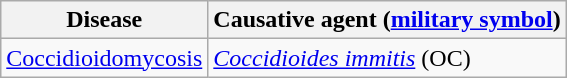<table class ="wikitable sortable">
<tr>
<th>Disease</th>
<th>Causative agent (<a href='#'>military symbol</a>)</th>
</tr>
<tr>
<td><a href='#'>Coccidioidomycosis</a></td>
<td><em><a href='#'>Coccidioides immitis</a></em> (OC)</td>
</tr>
</table>
